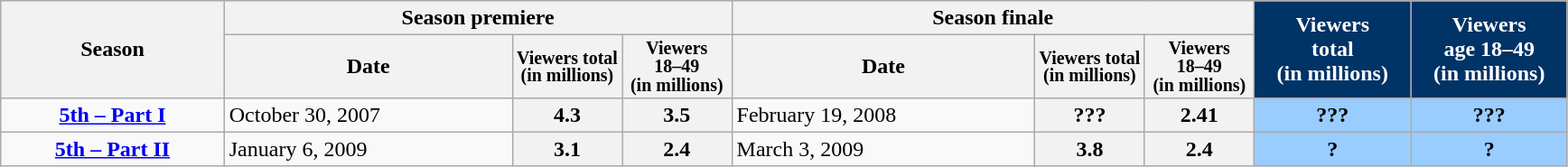<table class="wikitable">
<tr style="background:#e0e0e0;">
<th rowspan="2">Season</th>
<th colspan="3">Season premiere</th>
<th colspan="3">Season finale</th>
<th rowspan="2"  style="width:10%; background:#036; color:white;">Viewers<br>total<br>(in millions)</th>
<th rowspan="2"  style="width:10%; background:#036; color:white;">Viewers<br>age 18–49<br>(in millions)</th>
</tr>
<tr style="background:#e0e0e0;">
<th>Date</th>
<th span style="width:7%; font-size:smaller; font-weight:bold; line-height:100%;">Viewers total<br>(in millions)</th>
<th span style="width:7%; font-size:smaller; font-weight:bold; line-height:100%;">Viewers<br>18–49<br>(in millions)</th>
<th>Date</th>
<th span style="width:7%; font-size:smaller; font-weight:bold; line-height:100%;">Viewers total<br>(in millions)</th>
<th span style="width:7%; font-size:smaller; font-weight:bold; line-height:100%;">Viewers<br>18–49<br>(in millions)</th>
</tr>
<tr style="background:#f9f9f9;">
<th style="background:#f9f9f9;text-align:center;"><strong><a href='#'>5th – Part I</a></strong></th>
<td>October 30, 2007</td>
<th style="text-align:center;font-weight:normal;"><strong>4.3</strong></th>
<th style="text-align:center;font-weight:normal;"><strong>3.5</strong></th>
<td>February 19, 2008</td>
<th style="text-align:center;font-weight:normal;"><strong>???</strong></th>
<th style="text-align:center;font-weight:normal;"><strong>2.41</strong></th>
<th style="background:#9cf;text-align:center;font-weight:normal;"><strong>???</strong></th>
<th style="background:#9cf;text-align:center;font-weight:normal;"><strong>???</strong></th>
</tr>
<tr style="background:#f9f9f9;">
<th style="background:#f9f9f9;text-align:center;"><strong><a href='#'>5th – Part II</a></strong></th>
<td>January 6, 2009</td>
<th style="text-align:center;font-weight:normal;"><strong>3.1</strong></th>
<th style="text-align:center;font-weight:normal;"><strong>2.4</strong></th>
<td>March 3, 2009</td>
<th style="text-align:center;font-weight:normal;"><strong>3.8</strong></th>
<th style="text-align:center;font-weight:normal;"><strong>2.4</strong></th>
<th style="background:#9cf;text-align:center;font-weight:normal;"><strong>?</strong></th>
<th style="background:#9cf;text-align:center;font-weight:normal;"><strong>?</strong></th>
</tr>
</table>
